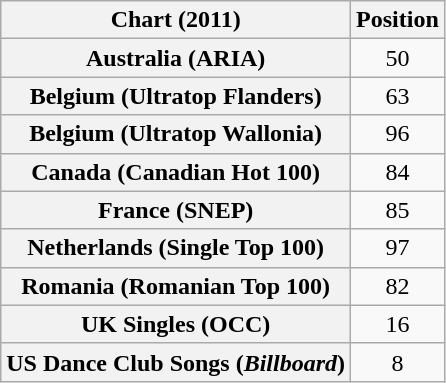<table class="wikitable sortable plainrowheaders" border="1">
<tr>
<th scope="col">Chart (2011)</th>
<th scope="col">Position</th>
</tr>
<tr>
<th scope="row">Australia (ARIA)</th>
<td style="text-align:center;">50</td>
</tr>
<tr>
<th scope="row">Belgium (Ultratop Flanders)</th>
<td style="text-align:center;">63</td>
</tr>
<tr>
<th scope="row">Belgium (Ultratop Wallonia)</th>
<td style="text-align:center;">96</td>
</tr>
<tr>
<th scope="row">Canada (Canadian Hot 100)</th>
<td style="text-align:center;">84</td>
</tr>
<tr>
<th scope="row">France (SNEP)</th>
<td style="text-align:center;">85</td>
</tr>
<tr>
<th scope="row">Netherlands (Single Top 100)</th>
<td style="text-align:center;">97</td>
</tr>
<tr>
<th scope="row">Romania (Romanian Top 100)</th>
<td align="center">82</td>
</tr>
<tr>
<th scope="row">UK Singles (OCC)</th>
<td style="text-align:center;">16</td>
</tr>
<tr>
<th scope="row">US Dance Club Songs (<em>Billboard</em>)</th>
<td style="text-align:center;">8</td>
</tr>
</table>
